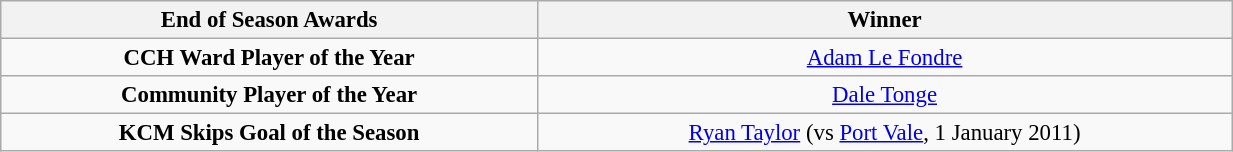<table class="wikitable" style="text-align:center; font-size:95%;width:65%; text-align:left">
<tr>
<th><strong>End of Season Awards</strong></th>
<th><strong>Winner</strong></th>
</tr>
<tr style="text-align:center;">
<td><strong>CCH Ward Player of the Year</strong></td>
<td style="text-align:center;"><a href='#'>Adam Le Fondre</a></td>
</tr>
<tr style="text-align:center;">
<td><strong>Community Player of the Year</strong></td>
<td style="text-align:center;"><a href='#'>Dale Tonge</a></td>
</tr>
<tr>
<td style="text-align:center;"><strong>KCM Skips Goal of the Season</strong></td>
<td style="text-align:center;"><a href='#'>Ryan Taylor</a> (vs <a href='#'>Port Vale</a>, 1 January 2011)</td>
</tr>
</table>
